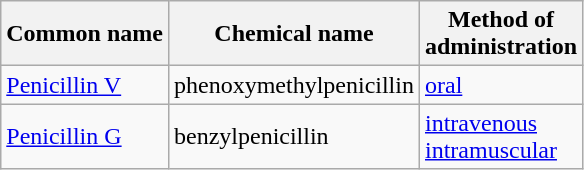<table class="wikitable">
<tr>
<th>Common name</th>
<th>Chemical name</th>
<th>Method of<br>administration</th>
</tr>
<tr>
<td><a href='#'>Penicillin V</a></td>
<td>phenoxymethylpenicillin</td>
<td><a href='#'>oral</a></td>
</tr>
<tr>
<td><a href='#'>Penicillin G</a></td>
<td>benzylpenicillin</td>
<td><a href='#'>intravenous</a> <br> <a href='#'>intramuscular</a></td>
</tr>
</table>
